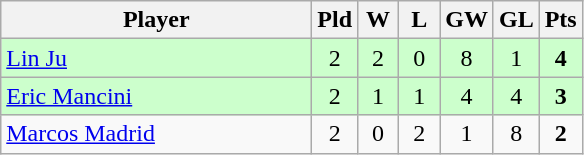<table class="wikitable" style="text-align:center">
<tr>
<th width=200>Player</th>
<th width=20>Pld</th>
<th width=20>W</th>
<th width=20>L</th>
<th width=20>GW</th>
<th width=20>GL</th>
<th width=20>Pts</th>
</tr>
<tr bgcolor="ccffcc">
<td style="text-align:left;"> <a href='#'>Lin Ju</a></td>
<td>2</td>
<td>2</td>
<td>0</td>
<td>8</td>
<td>1</td>
<td><strong>4</strong></td>
</tr>
<tr bgcolor="ccffcc">
<td style="text-align:left;"> <a href='#'>Eric Mancini</a></td>
<td>2</td>
<td>1</td>
<td>1</td>
<td>4</td>
<td>4</td>
<td><strong>3</strong></td>
</tr>
<tr>
<td style="text-align:left;"> <a href='#'>Marcos Madrid</a></td>
<td>2</td>
<td>0</td>
<td>2</td>
<td>1</td>
<td>8</td>
<td><strong>2</strong></td>
</tr>
</table>
